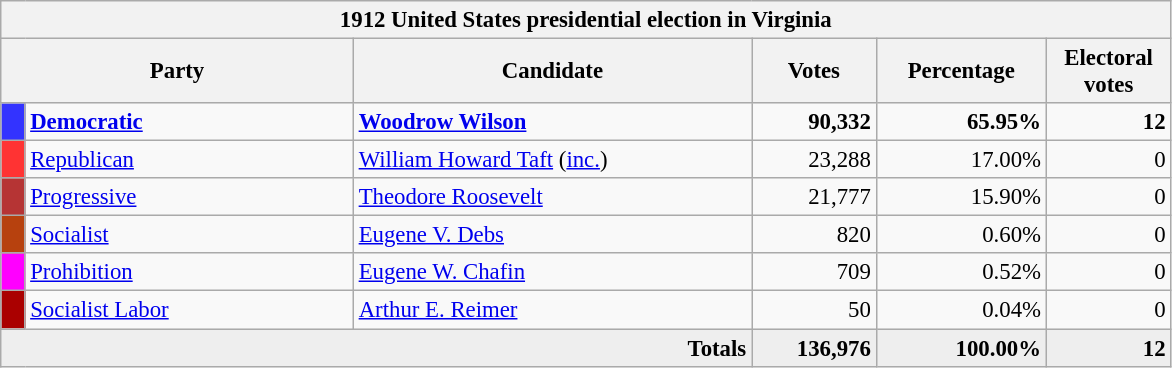<table class="wikitable" style="font-size: 95%;">
<tr>
<th colspan="6">1912 United States presidential election in Virginia</th>
</tr>
<tr>
<th colspan="2" style="width: 15em">Party</th>
<th style="width: 17em">Candidate</th>
<th style="width: 5em">Votes</th>
<th style="width: 7em">Percentage</th>
<th style="width: 5em">Electoral votes</th>
</tr>
<tr>
<th style="background-color:#3333FF; width: 3px"></th>
<td style="width: 130px"><strong><a href='#'>Democratic</a></strong></td>
<td><strong><a href='#'>Woodrow Wilson</a></strong></td>
<td align="right"><strong>90,332</strong></td>
<td align="right"><strong>65.95%</strong></td>
<td align="right"><strong>12</strong></td>
</tr>
<tr>
<th style="background-color:#FF3333; width: 3px"></th>
<td style="width: 130px"><a href='#'>Republican</a></td>
<td><a href='#'>William Howard Taft</a>  (<a href='#'>inc.</a>)</td>
<td align="right">23,288</td>
<td align="right">17.00%</td>
<td align="right">0</td>
</tr>
<tr>
<th style="background-color:#B63434; width: 3px"></th>
<td style="width: 130px"><a href='#'>Progressive</a></td>
<td><a href='#'>Theodore Roosevelt</a></td>
<td align="right">21,777</td>
<td align="right">15.90%</td>
<td align="right">0</td>
</tr>
<tr>
<th style="background-color:#B7410E; width: 3px"></th>
<td style="width: 130px"><a href='#'>Socialist</a></td>
<td><a href='#'>Eugene V. Debs</a></td>
<td align="right">820</td>
<td align="right">0.60%</td>
<td align="right">0</td>
</tr>
<tr>
<th style="background-color:#FF00FF; width: 3px"></th>
<td style="width: 130px"><a href='#'>Prohibition</a></td>
<td><a href='#'>Eugene W. Chafin</a></td>
<td align="right">709</td>
<td align="right">0.52%</td>
<td align="right">0</td>
</tr>
<tr>
<th style="background-color:#aa0000; width: 3px"></th>
<td style="width: 130px"><a href='#'>Socialist Labor</a></td>
<td><a href='#'>Arthur E. Reimer</a></td>
<td align="right">50</td>
<td align="right">0.04%</td>
<td align="right">0</td>
</tr>
<tr style="background:#eee; text-align:right;">
<td colspan="3"><strong>Totals</strong></td>
<td><strong>136,976</strong></td>
<td><strong>100.00%</strong></td>
<td><strong>12</strong></td>
</tr>
</table>
